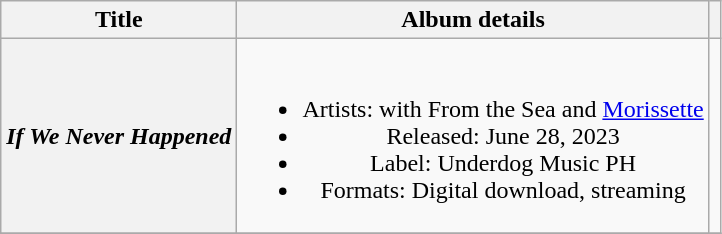<table class="wikitable plainrowheaders" style="text-align:center;">
<tr>
<th>Title</th>
<th>Album details</th>
<th></th>
</tr>
<tr>
<th scope="row"><em>If We Never Happened</em></th>
<td><br><ul><li>Artists: with From the Sea and <a href='#'>Morissette</a></li><li>Released: June 28, 2023</li><li>Label: Underdog Music PH</li><li>Formats: Digital download, streaming</li></ul></td>
<td></td>
</tr>
<tr>
</tr>
</table>
